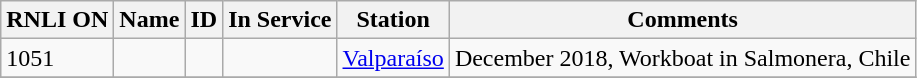<table class="wikitable">
<tr>
<th>RNLI ON</th>
<th>Name</th>
<th>ID</th>
<th>In Service</th>
<th>Station</th>
<th>Comments</th>
</tr>
<tr>
<td>1051</td>
<td></td>
<td></td>
<td></td>
<td><a href='#'>Valparaíso</a></td>
<td>December 2018, Workboat in Salmonera, Chile</td>
</tr>
<tr>
</tr>
</table>
